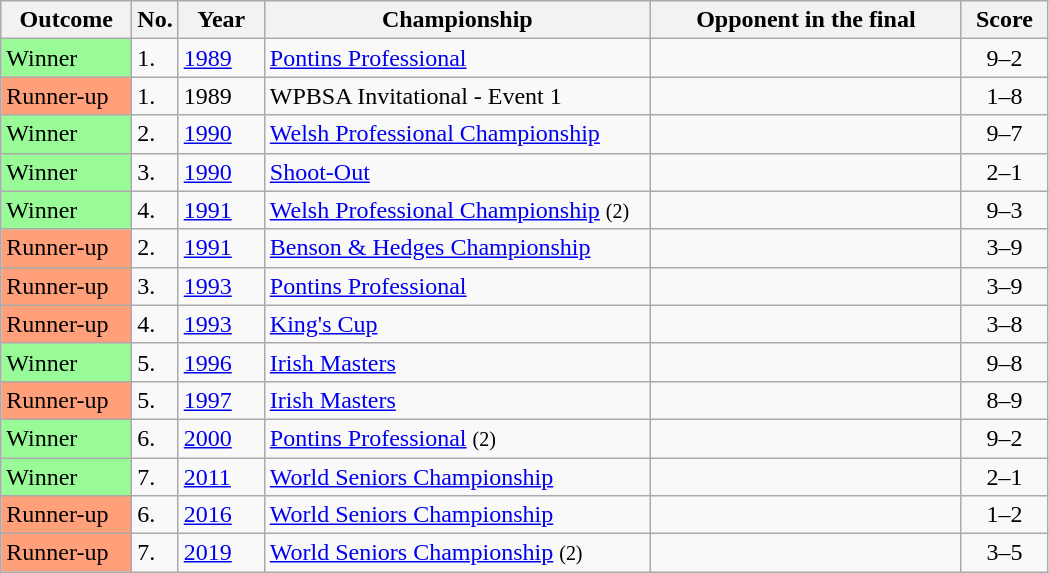<table class="wikitable sortable">
<tr>
<th width="80">Outcome</th>
<th width="20">No.</th>
<th width="50">Year</th>
<th style="width:250px;">Championship</th>
<th style="width:200px;">Opponent in the final</th>
<th style="width:50px;">Score</th>
</tr>
<tr>
<td style="background:#98fb98;">Winner</td>
<td>1.</td>
<td><a href='#'>1989</a></td>
<td><a href='#'>Pontins Professional</a></td>
<td> </td>
<td align="center">9–2</td>
</tr>
<tr>
<td style="background:#ffa07a;">Runner-up</td>
<td>1.</td>
<td>1989</td>
<td>WPBSA Invitational - Event 1</td>
<td> </td>
<td align="center">1–8</td>
</tr>
<tr>
<td style="background:#98FB98">Winner</td>
<td>2.</td>
<td><a href='#'>1990</a></td>
<td><a href='#'>Welsh Professional Championship</a></td>
<td> </td>
<td align="center">9–7</td>
</tr>
<tr>
<td style="background:#98FB98">Winner</td>
<td>3.</td>
<td><a href='#'>1990</a></td>
<td><a href='#'>Shoot-Out</a></td>
<td> </td>
<td align="center">2–1</td>
</tr>
<tr>
<td style="background:#98FB98">Winner</td>
<td>4.</td>
<td><a href='#'>1991</a></td>
<td><a href='#'>Welsh Professional Championship</a> <small>(2)</small></td>
<td> </td>
<td align="center">9–3</td>
</tr>
<tr>
<td style="background:#ffa07a;">Runner-up</td>
<td>2.</td>
<td><a href='#'>1991</a></td>
<td><a href='#'>Benson & Hedges Championship</a></td>
<td> </td>
<td align="center">3–9</td>
</tr>
<tr>
<td style="background:#ffa07a;">Runner-up</td>
<td>3.</td>
<td><a href='#'>1993</a></td>
<td><a href='#'>Pontins Professional</a></td>
<td> </td>
<td align="center">3–9</td>
</tr>
<tr>
<td style="background:#ffa07a;">Runner-up</td>
<td>4.</td>
<td><a href='#'>1993</a></td>
<td><a href='#'>King's Cup</a></td>
<td> </td>
<td align="center">3–8</td>
</tr>
<tr>
<td style="background:#98FB98">Winner</td>
<td>5.</td>
<td><a href='#'>1996</a></td>
<td><a href='#'>Irish Masters</a></td>
<td> </td>
<td align="center">9–8</td>
</tr>
<tr>
<td style="background:#ffa07a;">Runner-up</td>
<td>5.</td>
<td><a href='#'>1997</a></td>
<td><a href='#'>Irish Masters</a></td>
<td> </td>
<td align="center">8–9</td>
</tr>
<tr>
<td style="background:#98FB98">Winner</td>
<td>6.</td>
<td><a href='#'>2000</a></td>
<td><a href='#'>Pontins Professional</a> <small>(2)</small></td>
<td> </td>
<td align="center">9–2</td>
</tr>
<tr>
<td style="background:#98FB98">Winner</td>
<td>7.</td>
<td><a href='#'>2011</a></td>
<td><a href='#'>World Seniors Championship</a></td>
<td> </td>
<td align="center">2–1</td>
</tr>
<tr>
<td style="background:#ffa07a;">Runner-up</td>
<td>6.</td>
<td><a href='#'>2016</a></td>
<td><a href='#'>World Seniors Championship</a></td>
<td> </td>
<td align="center">1–2</td>
</tr>
<tr>
<td style="background:#ffa07a;">Runner-up</td>
<td>7.</td>
<td><a href='#'>2019</a></td>
<td><a href='#'>World Seniors Championship</a> <small>(2)</small></td>
<td> </td>
<td align="center">3–5</td>
</tr>
</table>
